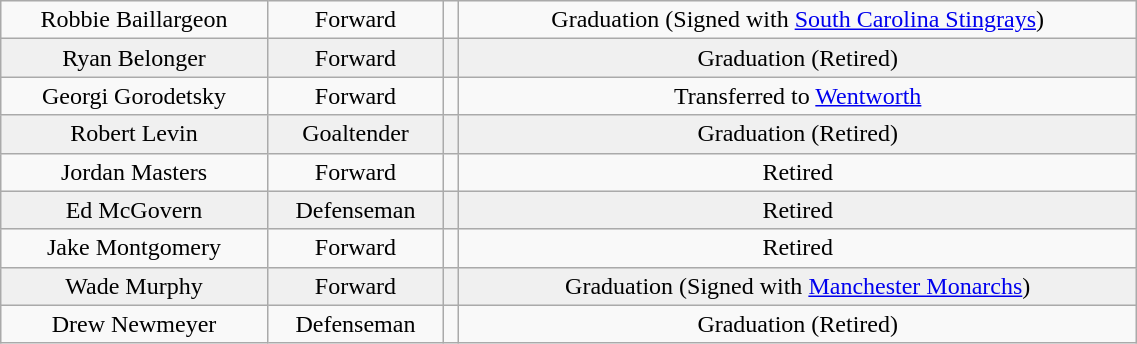<table class="wikitable" width="60%">
<tr align="center" bgcolor="">
<td>Robbie Baillargeon</td>
<td>Forward</td>
<td></td>
<td>Graduation (Signed with <a href='#'>South Carolina Stingrays</a>)</td>
</tr>
<tr align="center" bgcolor="f0f0f0">
<td>Ryan Belonger</td>
<td>Forward</td>
<td></td>
<td>Graduation (Retired)</td>
</tr>
<tr align="center" bgcolor="">
<td>Georgi Gorodetsky</td>
<td>Forward</td>
<td></td>
<td>Transferred to <a href='#'>Wentworth</a></td>
</tr>
<tr align="center" bgcolor="f0f0f0">
<td>Robert Levin</td>
<td>Goaltender</td>
<td></td>
<td>Graduation (Retired)</td>
</tr>
<tr align="center" bgcolor="">
<td>Jordan Masters</td>
<td>Forward</td>
<td></td>
<td>Retired</td>
</tr>
<tr align="center" bgcolor="f0f0f0">
<td>Ed McGovern</td>
<td>Defenseman</td>
<td></td>
<td>Retired</td>
</tr>
<tr align="center" bgcolor="">
<td>Jake Montgomery</td>
<td>Forward</td>
<td></td>
<td>Retired</td>
</tr>
<tr align="center" bgcolor="f0f0f0">
<td>Wade Murphy</td>
<td>Forward</td>
<td></td>
<td>Graduation (Signed with <a href='#'>Manchester Monarchs</a>)</td>
</tr>
<tr align="center" bgcolor="">
<td>Drew Newmeyer</td>
<td>Defenseman</td>
<td></td>
<td>Graduation (Retired)</td>
</tr>
</table>
